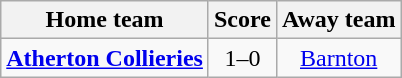<table class="wikitable" style="text-align: center">
<tr>
<th>Home team</th>
<th>Score</th>
<th>Away team</th>
</tr>
<tr>
<td><strong><a href='#'>Atherton Collieries</a></strong></td>
<td>1–0</td>
<td><a href='#'>Barnton</a></td>
</tr>
</table>
